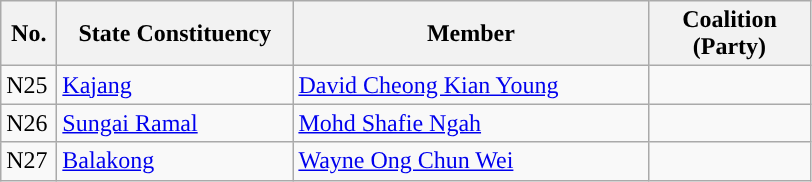<table class="wikitable">
<tr>
<th width="30">No.</th>
<th width="150">State Constituency</th>
<th width="230">Member</th>
<th width="100">Coalition (Party)</th>
</tr>
<tr>
<td>N25</td>
<td><a href='#'>Kajang</a></td>
<td><a href='#'>David Cheong Kian Young</a></td>
<td></td>
</tr>
<tr>
<td>N26</td>
<td><a href='#'>Sungai Ramal</a></td>
<td><a href='#'>Mohd Shafie Ngah</a></td>
<td></td>
</tr>
<tr>
<td>N27</td>
<td><a href='#'>Balakong</a></td>
<td><a href='#'>Wayne Ong Chun Wei</a></td>
<td></td>
</tr>
</table>
